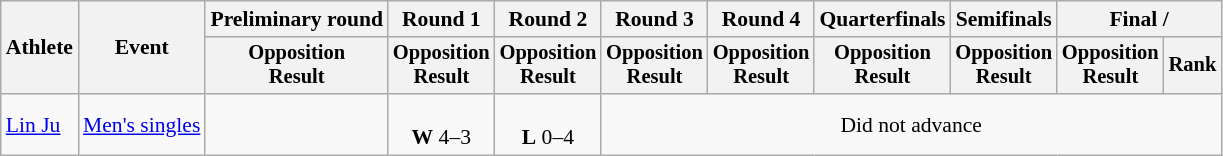<table class="wikitable" style="font-size:90%">
<tr>
<th rowspan="2">Athlete</th>
<th rowspan="2">Event</th>
<th>Preliminary round</th>
<th>Round 1</th>
<th>Round 2</th>
<th>Round 3</th>
<th>Round 4</th>
<th>Quarterfinals</th>
<th>Semifinals</th>
<th colspan=2>Final / </th>
</tr>
<tr style="font-size:95%">
<th>Opposition<br>Result</th>
<th>Opposition<br>Result</th>
<th>Opposition<br>Result</th>
<th>Opposition<br>Result</th>
<th>Opposition<br>Result</th>
<th>Opposition<br>Result</th>
<th>Opposition<br>Result</th>
<th>Opposition<br>Result</th>
<th>Rank</th>
</tr>
<tr align=center>
<td align=left><a href='#'>Lin Ju</a></td>
<td align=left><a href='#'>Men's singles</a></td>
<td></td>
<td><br><strong>W</strong> 4–3</td>
<td><br><strong>L</strong> 0–4</td>
<td colspan=6>Did not advance</td>
</tr>
</table>
